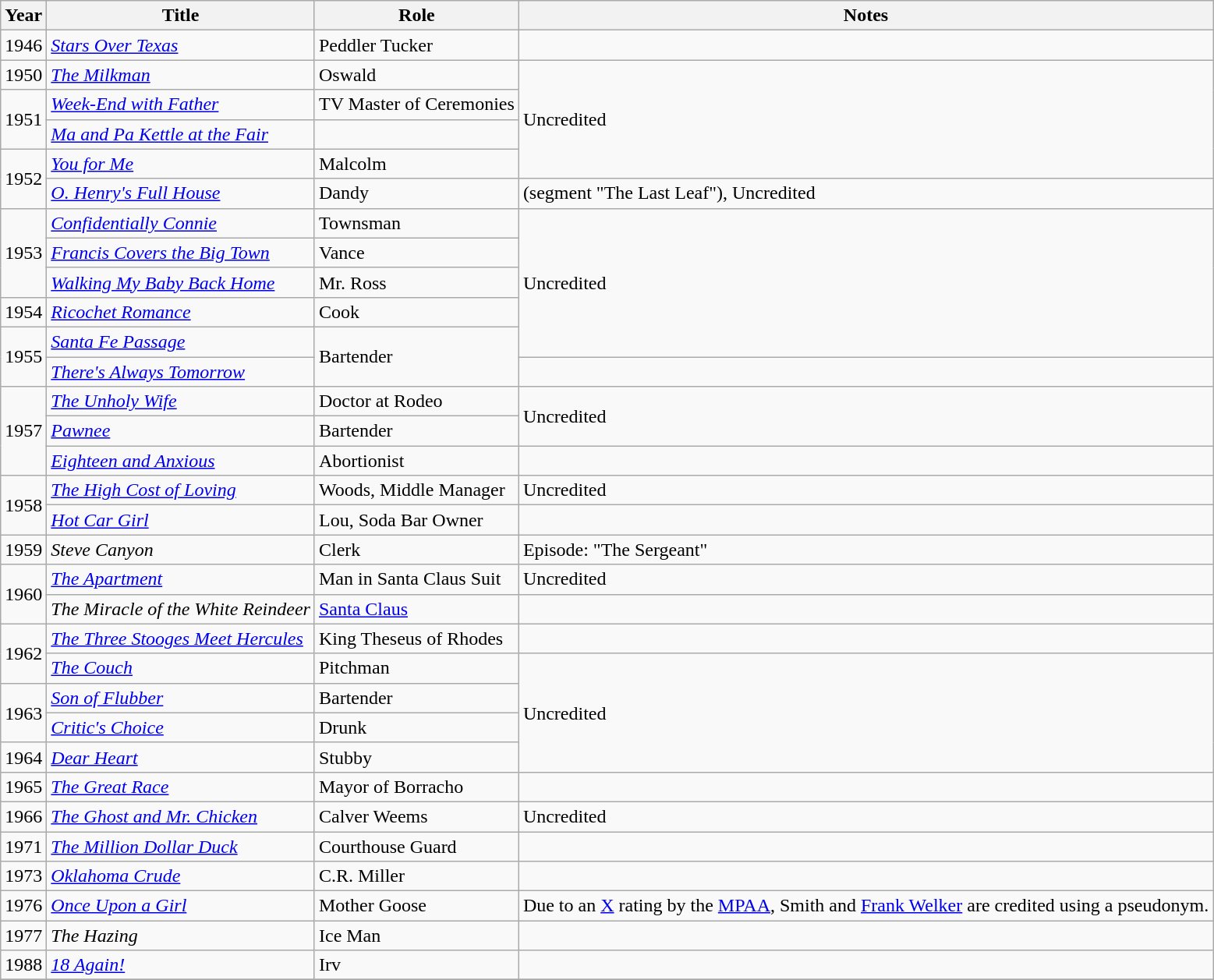<table class="wikitable plainrowheaders sortable">
<tr>
<th scope="col">Year</th>
<th scope="col">Title</th>
<th scope="col">Role</th>
<th scope="col" class="unsortable">Notes</th>
</tr>
<tr>
<td>1946</td>
<td><em><a href='#'>Stars Over Texas</a></em></td>
<td>Peddler Tucker</td>
<td></td>
</tr>
<tr>
<td>1950</td>
<td><em><a href='#'>The Milkman</a></em></td>
<td>Oswald</td>
<td rowspan="4">Uncredited</td>
</tr>
<tr>
<td rowspan="2">1951</td>
<td><em><a href='#'>Week-End with Father</a></em></td>
<td>TV Master of Ceremonies</td>
</tr>
<tr>
<td><em><a href='#'>Ma and Pa Kettle at the Fair</a></em></td>
<td></td>
</tr>
<tr>
<td rowspan="2">1952</td>
<td><em><a href='#'>You for Me</a></em></td>
<td>Malcolm</td>
</tr>
<tr>
<td><em><a href='#'>O. Henry's Full House</a></em></td>
<td>Dandy</td>
<td>(segment "The Last Leaf"), Uncredited</td>
</tr>
<tr>
<td rowspan="3">1953</td>
<td><em><a href='#'>Confidentially Connie</a></em></td>
<td>Townsman</td>
<td rowspan="5">Uncredited</td>
</tr>
<tr>
<td><em><a href='#'>Francis Covers the Big Town</a></em></td>
<td>Vance</td>
</tr>
<tr>
<td><em><a href='#'>Walking My Baby Back Home</a></em></td>
<td>Mr. Ross</td>
</tr>
<tr>
<td>1954</td>
<td><em><a href='#'>Ricochet Romance</a></em></td>
<td>Cook</td>
</tr>
<tr>
<td rowspan="2">1955</td>
<td><em><a href='#'>Santa Fe Passage</a></em></td>
<td rowspan="2">Bartender</td>
</tr>
<tr>
<td><em><a href='#'>There's Always Tomorrow</a></em></td>
<td></td>
</tr>
<tr>
<td rowspan="3">1957</td>
<td><em><a href='#'>The Unholy Wife</a></em></td>
<td>Doctor at Rodeo</td>
<td rowspan="2">Uncredited</td>
</tr>
<tr>
<td><em><a href='#'>Pawnee</a></em></td>
<td>Bartender</td>
</tr>
<tr>
<td><em><a href='#'>Eighteen and Anxious</a></em></td>
<td>Abortionist</td>
<td></td>
</tr>
<tr>
<td rowspan="2">1958</td>
<td><em><a href='#'>The High Cost of Loving</a></em></td>
<td>Woods, Middle Manager</td>
<td>Uncredited</td>
</tr>
<tr>
<td><em><a href='#'>Hot Car Girl</a></em></td>
<td>Lou, Soda Bar Owner</td>
<td></td>
</tr>
<tr>
<td>1959</td>
<td><em>Steve Canyon</em></td>
<td>Clerk</td>
<td>Episode: "The Sergeant"</td>
</tr>
<tr>
<td rowspan="2">1960</td>
<td><em><a href='#'>The Apartment</a></em></td>
<td>Man in Santa Claus Suit</td>
<td>Uncredited</td>
</tr>
<tr>
<td><em>The Miracle of the White Reindeer</em></td>
<td><a href='#'>Santa Claus</a></td>
<td></td>
</tr>
<tr>
<td rowspan="2">1962</td>
<td><em><a href='#'>The Three Stooges Meet Hercules</a></em></td>
<td>King Theseus of Rhodes</td>
<td></td>
</tr>
<tr>
<td><em><a href='#'>The Couch</a></em></td>
<td>Pitchman</td>
<td rowspan="4">Uncredited</td>
</tr>
<tr>
<td rowspan="2">1963</td>
<td><em><a href='#'>Son of Flubber</a></em></td>
<td>Bartender</td>
</tr>
<tr>
<td><em><a href='#'>Critic's Choice</a></em></td>
<td>Drunk</td>
</tr>
<tr>
<td>1964</td>
<td><em><a href='#'>Dear Heart</a></em></td>
<td>Stubby</td>
</tr>
<tr>
<td>1965</td>
<td><em><a href='#'>The Great Race</a></em></td>
<td>Mayor of Borracho</td>
<td></td>
</tr>
<tr>
<td>1966</td>
<td><em><a href='#'>The Ghost and Mr. Chicken</a></em></td>
<td>Calver Weems</td>
<td>Uncredited</td>
</tr>
<tr>
<td>1971</td>
<td><em><a href='#'>The Million Dollar Duck</a></em></td>
<td>Courthouse Guard</td>
<td></td>
</tr>
<tr>
<td>1973</td>
<td><em><a href='#'>Oklahoma Crude</a></em></td>
<td>C.R. Miller</td>
<td></td>
</tr>
<tr>
<td>1976</td>
<td><em><a href='#'>Once Upon a Girl</a></em></td>
<td>Mother Goose</td>
<td>Due to an <a href='#'>X</a> rating by the <a href='#'>MPAA</a>, Smith and <a href='#'>Frank Welker</a> are credited using a pseudonym.</td>
</tr>
<tr>
<td>1977</td>
<td><em>The Hazing</em></td>
<td>Ice Man</td>
<td></td>
</tr>
<tr>
<td>1988</td>
<td><em><a href='#'>18 Again!</a></em></td>
<td>Irv</td>
<td></td>
</tr>
<tr>
</tr>
</table>
